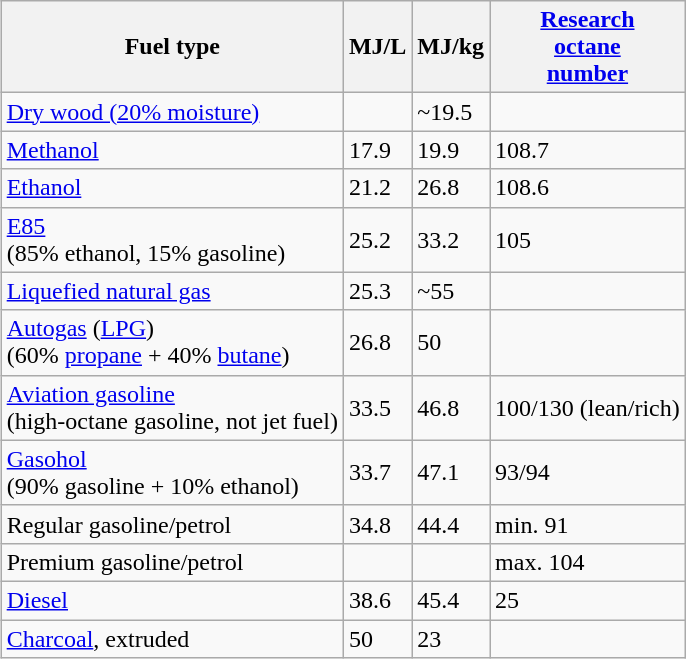<table class="wikitable" style="float:right; margin-left:1em;">
<tr>
<th>Fuel type</th>
<th>MJ/L</th>
<th>MJ/kg</th>
<th><a href='#'>Research<br>octane<br>number</a></th>
</tr>
<tr>
<td><a href='#'>Dry wood (20% moisture)</a></td>
<td></td>
<td>~19.5</td>
<td></td>
</tr>
<tr>
<td><a href='#'>Methanol</a></td>
<td>17.9</td>
<td>19.9</td>
<td>108.7</td>
</tr>
<tr>
<td><a href='#'>Ethanol</a></td>
<td>21.2</td>
<td>26.8</td>
<td>108.6</td>
</tr>
<tr>
<td><a href='#'>E85</a><br>(85% ethanol, 15% gasoline)</td>
<td>25.2</td>
<td>33.2</td>
<td>105</td>
</tr>
<tr>
<td><a href='#'>Liquefied natural gas</a></td>
<td>25.3</td>
<td>~55</td>
<td></td>
</tr>
<tr>
<td><a href='#'>Autogas</a> (<a href='#'>LPG</a>)<br>(60% <a href='#'>propane</a> + 40% <a href='#'>butane</a>)</td>
<td>26.8</td>
<td>50</td>
<td></td>
</tr>
<tr>
<td><a href='#'>Aviation gasoline</a><br>(high-octane gasoline, not jet fuel)</td>
<td>33.5</td>
<td>46.8</td>
<td>100/130 (lean/rich)</td>
</tr>
<tr>
<td><a href='#'>Gasohol</a><br>(90% gasoline + 10% ethanol)</td>
<td>33.7</td>
<td>47.1</td>
<td>93/94</td>
</tr>
<tr>
<td>Regular gasoline/petrol</td>
<td>34.8</td>
<td>44.4</td>
<td>min. 91</td>
</tr>
<tr>
<td>Premium gasoline/petrol</td>
<td></td>
<td></td>
<td>max. 104</td>
</tr>
<tr>
<td><a href='#'>Diesel</a></td>
<td>38.6</td>
<td>45.4</td>
<td>25</td>
</tr>
<tr>
<td><a href='#'>Charcoal</a>, extruded</td>
<td>50</td>
<td>23</td>
<td></td>
</tr>
</table>
